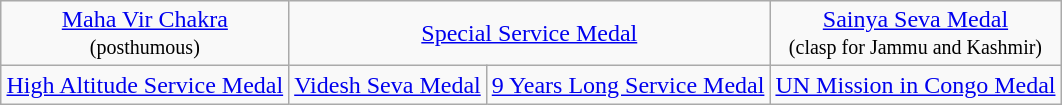<table class="wikitable" style="margin:1em auto; text-align:center;">
<tr>
<td><a href='#'>Maha Vir Chakra</a><br><small>(posthumous)</small></td>
<td colspan="2"><a href='#'>Special Service Medal</a></td>
<td><a href='#'>Sainya Seva Medal</a><br><small>(clasp for Jammu and Kashmir)</small></td>
</tr>
<tr>
<td><a href='#'>High Altitude Service Medal</a></td>
<td><a href='#'>Videsh Seva Medal</a></td>
<td><a href='#'>9 Years Long Service Medal</a></td>
<td><a href='#'>UN Mission in Congo Medal</a></td>
</tr>
</table>
